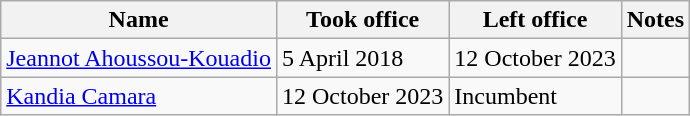<table class="wikitable">
<tr>
<th>Name</th>
<th>Took office</th>
<th>Left office</th>
<th>Notes</th>
</tr>
<tr>
<td><a href='#'>Jeannot Ahoussou-Kouadio</a></td>
<td>5 April 2018</td>
<td>12 October 2023</td>
<td></td>
</tr>
<tr>
<td><a href='#'>Kandia Camara</a></td>
<td>12 October 2023</td>
<td>Incumbent</td>
<td></td>
</tr>
</table>
